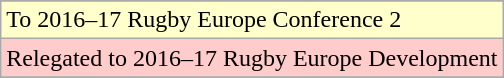<table class="wikitable">
<tr>
</tr>
<tr width=10px bgcolor="#ffffcc">
<td>To 2016–17 Rugby Europe Conference 2</td>
</tr>
<tr width=10px bgcolor="#ffcccc">
<td>Relegated to 2016–17 Rugby Europe Development</td>
</tr>
<tr>
</tr>
</table>
